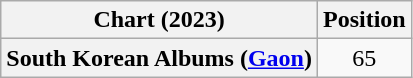<table class="wikitable plainrowheaders" style="text-align:center;">
<tr>
<th scope="col">Chart (2023)</th>
<th scope="col">Position</th>
</tr>
<tr>
<th scope="row">South Korean Albums (<a href='#'>Gaon</a>)</th>
<td>65</td>
</tr>
</table>
